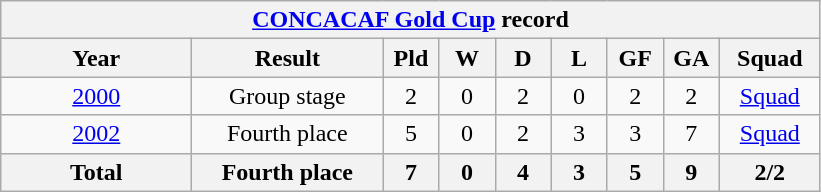<table class="wikitable" style="text-align: center;">
<tr>
<th colspan=9><a href='#'>CONCACAF Gold Cup</a> record</th>
</tr>
<tr>
<th width="120">Year</th>
<th width="120">Result</th>
<th width="30">Pld</th>
<th width="30">W</th>
<th width="30">D</th>
<th width="30">L</th>
<th width="30">GF</th>
<th width="30">GA</th>
<th width="60">Squad</th>
</tr>
<tr>
<td> <a href='#'>2000</a></td>
<td>Group stage</td>
<td>2</td>
<td>0</td>
<td>2</td>
<td>0</td>
<td>2</td>
<td>2</td>
<td><a href='#'>Squad</a></td>
</tr>
<tr>
<td> <a href='#'>2002</a></td>
<td>Fourth place</td>
<td>5</td>
<td>0</td>
<td>2</td>
<td>3</td>
<td>3</td>
<td>7</td>
<td><a href='#'>Squad</a></td>
</tr>
<tr>
<th>Total</th>
<th>Fourth place</th>
<th>7</th>
<th>0</th>
<th>4</th>
<th>3</th>
<th>5</th>
<th>9</th>
<th>2/2</th>
</tr>
</table>
